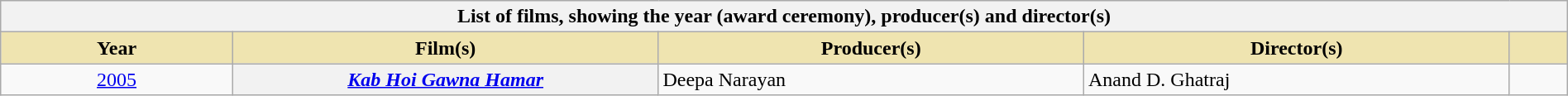<table class="wikitable plainrowheaders" style="width:100%">
<tr>
<th colspan="5">List of films, showing the year (award ceremony), producer(s) and director(s)</th>
</tr>
<tr>
<th scope="col" style="background-color:#EFE4B0;width:12%;">Year</th>
<th scope="col" style="background-color:#EFE4B0;width:22%;">Film(s)</th>
<th scope="col" style="background-color:#EFE4B0;width:22%;">Producer(s)</th>
<th scope="col" style="background-color:#EFE4B0;width:22%;">Director(s)</th>
<th scope="col" style="background-color:#EFE4B0;width:3%;" class="unsortable"></th>
</tr>
<tr>
<td style="text-align:center;"><a href='#'>2005<br></a></td>
<th scope="row"><em><a href='#'>Kab Hoi Gawna Hamar</a></em></th>
<td>Deepa Narayan</td>
<td>Anand D. Ghatraj</td>
<td align="center"></td>
</tr>
</table>
